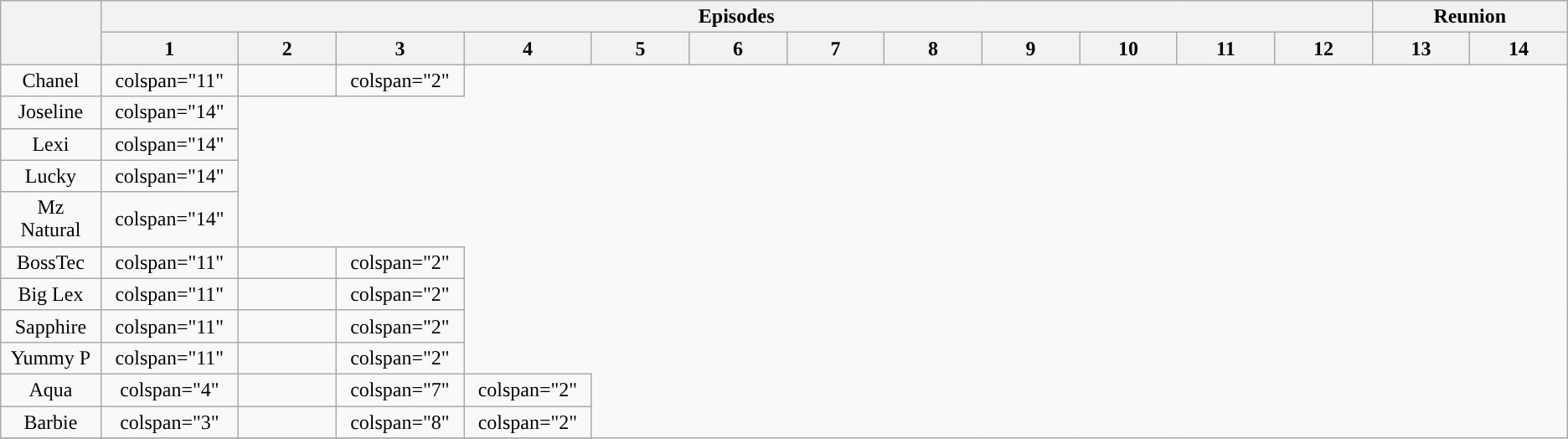<table class="wikitable plainrowheaders" style="text-align:center;">
<tr>
<th scope="col" rowspan="2" style="width:5%;"></th>
<th scope="col" colspan="12">Episodes</th>
<th scope="col" colspan="2">Reunion</th>
</tr>
<tr>
<th style="width:5%;">1</th>
<th style="width:5%;">2</th>
<th style="width:5%;">3</th>
<th style="width:5%;">4</th>
<th style="width:5%;">5</th>
<th style="width:5%;">6</th>
<th style="width:5%;">7</th>
<th style="width:5%;">8</th>
<th style="width:5%;">9</th>
<th style="width:5%;">10</th>
<th style="width:5%;">11</th>
<th style="width:5%;">12</th>
<th style="width:5%;">13</th>
<th style="width:5%;">14</th>
</tr>
<tr>
<td scope="row">Chanel</td>
<td>colspan="11" </td>
<td></td>
<td>colspan="2" </td>
</tr>
<tr>
<td scope="row">Joseline</td>
<td>colspan="14" </td>
</tr>
<tr>
<td scope="row">Lexi</td>
<td>colspan="14" </td>
</tr>
<tr>
<td scope="row">Lucky</td>
<td>colspan="14" </td>
</tr>
<tr>
<td scope="row">Mz Natural</td>
<td>colspan="14" </td>
</tr>
<tr>
<td scope="row">BossTec</td>
<td>colspan="11" </td>
<td></td>
<td>colspan="2" </td>
</tr>
<tr>
<td scope="row">Big Lex</td>
<td>colspan="11" </td>
<td></td>
<td>colspan="2" </td>
</tr>
<tr>
<td scope="row">Sapphire</td>
<td>colspan="11" </td>
<td></td>
<td>colspan="2" </td>
</tr>
<tr>
<td scope="row">Yummy P</td>
<td>colspan="11" </td>
<td></td>
<td>colspan="2" </td>
</tr>
<tr>
<td scope="row">Aqua</td>
<td>colspan="4" </td>
<td></td>
<td>colspan="7" </td>
<td>colspan="2" </td>
</tr>
<tr>
<td scope="row">Barbie</td>
<td>colspan="3" </td>
<td></td>
<td>colspan="8" </td>
<td>colspan="2" </td>
</tr>
<tr>
</tr>
</table>
